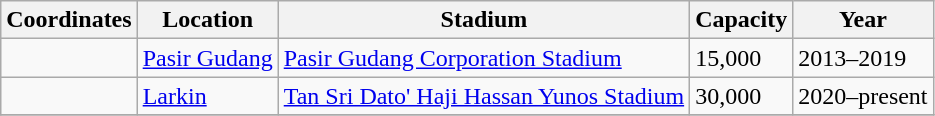<table class="wikitable sortable">
<tr>
<th>Coordinates</th>
<th>Location</th>
<th>Stadium</th>
<th>Capacity</th>
<th>Year</th>
</tr>
<tr>
<td></td>
<td><a href='#'>Pasir Gudang</a></td>
<td><a href='#'>Pasir Gudang Corporation Stadium</a><br></td>
<td>15,000</td>
<td>2013–2019</td>
</tr>
<tr>
<td></td>
<td><a href='#'>Larkin</a></td>
<td><a href='#'>Tan Sri Dato' Haji Hassan Yunos Stadium</a><br></td>
<td>30,000</td>
<td>2020–present</td>
</tr>
<tr>
</tr>
</table>
